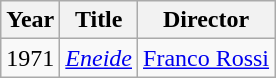<table class="wikitable">
<tr>
<th>Year</th>
<th>Title</th>
<th>Director</th>
</tr>
<tr>
<td>1971</td>
<td><em><a href='#'>Eneide</a></em></td>
<td><a href='#'>Franco Rossi</a></td>
</tr>
</table>
